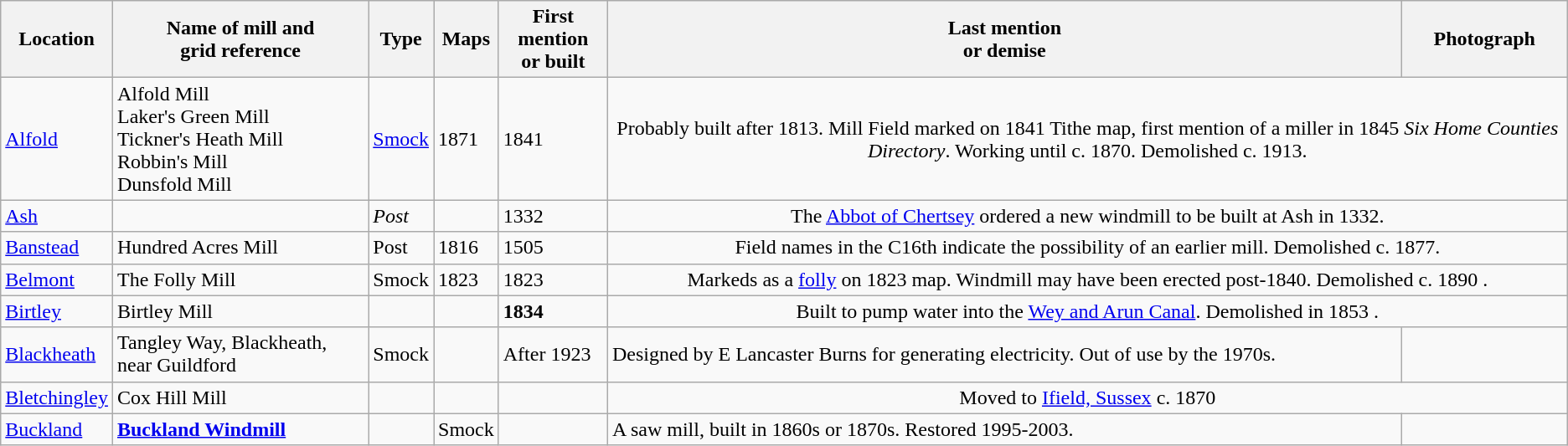<table class="wikitable">
<tr>
<th>Location</th>
<th>Name of mill and<br>grid reference</th>
<th>Type</th>
<th>Maps</th>
<th>First mention<br>or built</th>
<th>Last mention<br> or demise</th>
<th>Photograph</th>
</tr>
<tr>
<td><a href='#'>Alfold</a></td>
<td>Alfold Mill<br>Laker's Green Mill<br>Tickner's Heath Mill<br>Robbin's Mill<br>Dunsfold Mill<br></td>
<td><a href='#'>Smock</a></td>
<td>1871</td>
<td>1841</td>
<td colspan="2" style="text-align:center;">Probably built after 1813. Mill Field marked on 1841 Tithe map, first mention of a miller in 1845 <em>Six Home Counties Directory</em>. Working until c. 1870. Demolished c. 1913.</td>
</tr>
<tr>
<td><a href='#'>Ash</a></td>
<td></td>
<td><em>Post</em></td>
<td></td>
<td>1332</td>
<td colspan="2" style="text-align:center;">The <a href='#'>Abbot of Chertsey</a> ordered a new windmill to be built at Ash in 1332.</td>
</tr>
<tr>
<td><a href='#'>Banstead</a></td>
<td>Hundred Acres Mill<br></td>
<td>Post</td>
<td>1816</td>
<td>1505</td>
<td colspan="2" style="text-align:center;">Field names in the C16th indicate the possibility of an earlier mill.  Demolished c. 1877.</td>
</tr>
<tr>
<td><a href='#'>Belmont</a></td>
<td>The Folly Mill<br></td>
<td>Smock</td>
<td>1823</td>
<td>1823</td>
<td colspan="2" style="text-align:center;">Markeds as a <a href='#'>folly</a> on 1823 map. Windmill may have been erected post-1840. Demolished c. 1890 .</td>
</tr>
<tr>
<td><a href='#'>Birtley</a></td>
<td>Birtley Mill<br></td>
<td></td>
<td></td>
<td><strong>1834</strong></td>
<td colspan="2" style="text-align:center;">Built to pump water into the <a href='#'>Wey and Arun Canal</a>. Demolished in 1853 .</td>
</tr>
<tr>
<td><a href='#'>Blackheath</a></td>
<td>Tangley Way, Blackheath, near Guildford</td>
<td>Smock</td>
<td></td>
<td>After 1923</td>
<td>Designed by E Lancaster Burns for generating electricity. Out of use by the 1970s.</td>
</tr>
<tr>
<td><a href='#'>Bletchingley</a></td>
<td>Cox Hill Mill</td>
<td></td>
<td></td>
<td></td>
<td colspan="2" style="text-align:center;">Moved to <a href='#'>Ifield, Sussex</a> c. 1870</td>
</tr>
<tr>
<td><a href='#'>Buckland</a></td>
<td><strong><a href='#'>Buckland Windmill</a></strong><br> </td>
<td></td>
<td>Smock</td>
<td></td>
<td>A saw mill, built in 1860s or 1870s. Restored 1995-2003.</td>
<td></td>
</tr>
</table>
